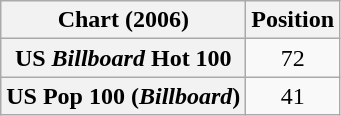<table class="wikitable sortable plainrowheaders" style="text-align:center">
<tr>
<th scope="col">Chart (2006)</th>
<th scope="col">Position</th>
</tr>
<tr>
<th scope="row">US <em>Billboard</em> Hot 100</th>
<td>72</td>
</tr>
<tr>
<th scope="row">US Pop 100 (<em>Billboard</em>)</th>
<td>41</td>
</tr>
</table>
